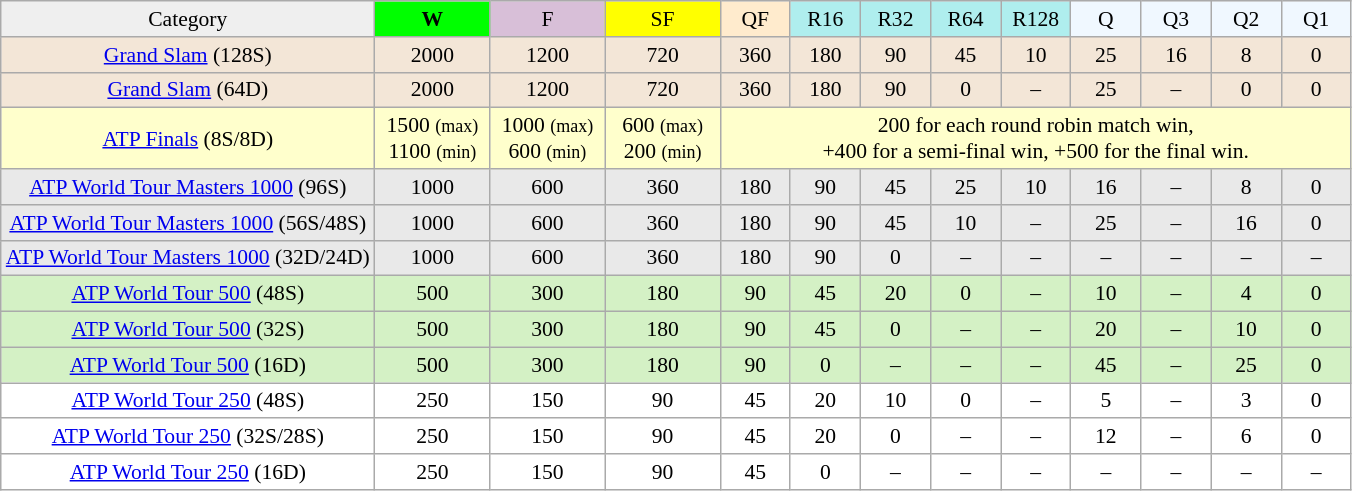<table class=wikitable style=text-align:center;font-size:90%>
<tr>
<td bgcolor=#efefef>Category</td>
<td width=70 bgcolor=lime><strong>W</strong></td>
<td width=70 bgcolor=#D8BFD8>F</td>
<td width=70 bgcolor=#FFFF00>SF</td>
<td width=40 bgcolor=#ffebcd>QF</td>
<td width=40 bgcolor=#afeeee>R16</td>
<td width=40 bgcolor=#afeeee>R32</td>
<td width=40 bgcolor=#afeeee>R64</td>
<td width=40 bgcolor=#afeeee>R128</td>
<td width=40 bgcolor=#F0F8FF>Q</td>
<td width=40 bgcolor=#F0F8FF>Q3</td>
<td width=40 bgcolor=#F0F8FF>Q2</td>
<td width=40 bgcolor=#F0F8FF>Q1</td>
</tr>
<tr style="background:#f3e6d7;">
<td><a href='#'>Grand Slam</a> (128S)</td>
<td>2000</td>
<td>1200</td>
<td>720</td>
<td>360</td>
<td>180</td>
<td>90</td>
<td>45</td>
<td>10</td>
<td>25</td>
<td>16</td>
<td>8</td>
<td>0</td>
</tr>
<tr style="background:#f3e6d7;">
<td><a href='#'>Grand Slam</a> (64D)</td>
<td>2000</td>
<td>1200</td>
<td>720</td>
<td>360</td>
<td>180</td>
<td>90</td>
<td>0</td>
<td>–</td>
<td>25</td>
<td>–</td>
<td>0</td>
<td>0</td>
</tr>
<tr style="background:#ffc;">
<td><a href='#'>ATP Finals</a> (8S/8D)</td>
<td>1500 <small>(max)</small> 1100 <small>(min)</small></td>
<td>1000 <small>(max)</small> 600 <small>(min)</small></td>
<td>600 <small>(max)</small> <br>200 <small>(min)</small></td>
<td colspan="9">200 for each round robin match win,<br> +400 for a semi-final win, +500 for the final win.</td>
</tr>
<tr style="background:#e9e9e9;">
<td><a href='#'>ATP World Tour Masters 1000</a> (96S)</td>
<td>1000</td>
<td>600</td>
<td>360</td>
<td>180</td>
<td>90</td>
<td>45</td>
<td>25</td>
<td>10</td>
<td>16</td>
<td>–</td>
<td>8</td>
<td>0</td>
</tr>
<tr style="background:#e9e9e9;">
<td><a href='#'>ATP World Tour Masters 1000</a> (56S/48S)</td>
<td>1000</td>
<td>600</td>
<td>360</td>
<td>180</td>
<td>90</td>
<td>45</td>
<td>10</td>
<td>–</td>
<td>25</td>
<td>–</td>
<td>16</td>
<td>0</td>
</tr>
<tr style="background:#e9e9e9;">
<td><a href='#'>ATP World Tour Masters 1000</a> (32D/24D)</td>
<td>1000</td>
<td>600</td>
<td>360</td>
<td>180</td>
<td>90</td>
<td>0</td>
<td>–</td>
<td>–</td>
<td>–</td>
<td>–</td>
<td>–</td>
<td>–</td>
</tr>
<tr style="background:#d4f1c5;">
<td><a href='#'>ATP World Tour 500</a> (48S)</td>
<td>500</td>
<td>300</td>
<td>180</td>
<td>90</td>
<td>45</td>
<td>20</td>
<td>0</td>
<td>–</td>
<td>10</td>
<td>–</td>
<td>4</td>
<td>0</td>
</tr>
<tr style="background:#d4f1c5;">
<td><a href='#'>ATP World Tour 500</a> (32S)</td>
<td>500</td>
<td>300</td>
<td>180</td>
<td>90</td>
<td>45</td>
<td>0</td>
<td>–</td>
<td>–</td>
<td>20</td>
<td>–</td>
<td>10</td>
<td>0</td>
</tr>
<tr style="background:#d4f1c5;">
<td><a href='#'>ATP World Tour 500</a> (16D)</td>
<td>500</td>
<td>300</td>
<td>180</td>
<td>90</td>
<td>0</td>
<td>–</td>
<td>–</td>
<td>–</td>
<td>45</td>
<td>–</td>
<td>25</td>
<td>0</td>
</tr>
<tr style="background:#ffffff;">
<td><a href='#'>ATP World Tour 250</a> (48S)</td>
<td>250</td>
<td>150</td>
<td>90</td>
<td>45</td>
<td>20</td>
<td>10</td>
<td>0</td>
<td>–</td>
<td>5</td>
<td>–</td>
<td>3</td>
<td>0</td>
</tr>
<tr style="background:#ffffff;">
<td><a href='#'>ATP World Tour 250</a> (32S/28S)</td>
<td>250</td>
<td>150</td>
<td>90</td>
<td>45</td>
<td>20</td>
<td>0</td>
<td>–</td>
<td>–</td>
<td>12</td>
<td>–</td>
<td>6</td>
<td>0</td>
</tr>
<tr style="background:#ffffff;">
<td><a href='#'>ATP World Tour 250</a> (16D)</td>
<td>250</td>
<td>150</td>
<td>90</td>
<td>45</td>
<td>0</td>
<td>–</td>
<td>–</td>
<td>–</td>
<td>–</td>
<td>–</td>
<td>–</td>
<td>–</td>
</tr>
</table>
